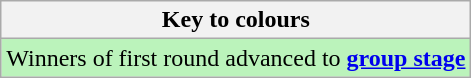<table class="wikitable">
<tr>
<th>Key to colours</th>
</tr>
<tr bgcolor=#BBF3BB>
<td>Winners of first round advanced to <strong><a href='#'>group stage</a></strong></td>
</tr>
</table>
